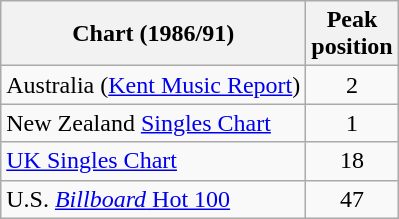<table class="wikitable sortable">
<tr>
<th>Chart (1986/91)</th>
<th>Peak<br>position</th>
</tr>
<tr>
<td scope="row">Australia (<a href='#'>Kent Music Report</a>)</td>
<td style="text-align:center;">2</td>
</tr>
<tr>
<td>New Zealand <a href='#'>Singles Chart</a></td>
<td style="text-align:center;">1</td>
</tr>
<tr>
<td><a href='#'>UK Singles Chart</a></td>
<td style="text-align:center;">18</td>
</tr>
<tr>
<td>U.S. <a href='#'><em>Billboard</em> Hot 100</a></td>
<td style="text-align:center;">47</td>
</tr>
</table>
